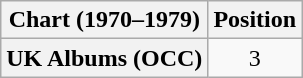<table class="wikitable plainrowheaders" style="text-align:center;">
<tr>
<th scope="col">Chart (1970–1979)</th>
<th scope="col">Position</th>
</tr>
<tr>
<th scope="row">UK Albums (OCC)</th>
<td>3</td>
</tr>
</table>
